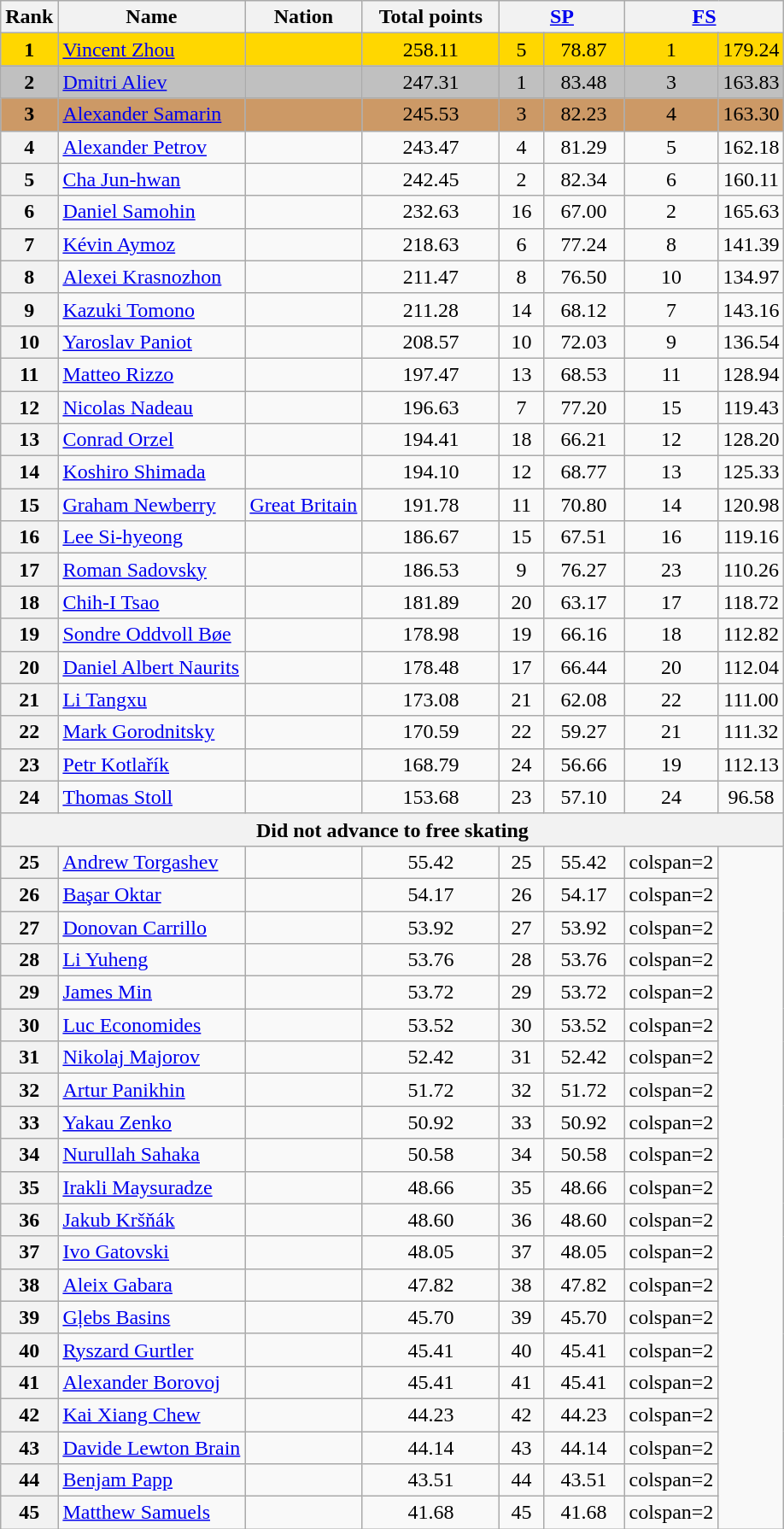<table class="wikitable sortable">
<tr>
<th>Rank</th>
<th>Name</th>
<th>Nation</th>
<th width="100px">Total points</th>
<th colspan="2" width="90px"><a href='#'>SP</a></th>
<th colspan="2" width="90px"><a href='#'>FS</a></th>
</tr>
<tr bgcolor="gold">
<td align="center" bgcolor="gold"><strong>1</strong></td>
<td><a href='#'>Vincent Zhou</a></td>
<td></td>
<td align="center">258.11</td>
<td align="center">5</td>
<td align="center">78.87</td>
<td align="center">1</td>
<td align="center">179.24</td>
</tr>
<tr bgcolor="silver">
<td align="center" bgcolor="silver"><strong>2</strong></td>
<td><a href='#'>Dmitri Aliev</a></td>
<td></td>
<td align="center">247.31</td>
<td align="center">1</td>
<td align="center">83.48</td>
<td align="center">3</td>
<td align="center">163.83</td>
</tr>
<tr bgcolor="#cc9966">
<td align="center" bgcolor="#cc9966"><strong>3</strong></td>
<td><a href='#'>Alexander Samarin</a></td>
<td></td>
<td align="center">245.53</td>
<td align="center">3</td>
<td align="center">82.23</td>
<td align="center">4</td>
<td align="center">163.30</td>
</tr>
<tr>
<th>4</th>
<td><a href='#'>Alexander Petrov</a></td>
<td></td>
<td align="center">243.47</td>
<td align="center">4</td>
<td align="center">81.29</td>
<td align="center">5</td>
<td align="center">162.18</td>
</tr>
<tr>
<th>5</th>
<td><a href='#'>Cha Jun-hwan</a></td>
<td></td>
<td align="center">242.45</td>
<td align="center">2</td>
<td align="center">82.34</td>
<td align="center">6</td>
<td align="center">160.11</td>
</tr>
<tr>
<th>6</th>
<td><a href='#'>Daniel Samohin</a></td>
<td></td>
<td align="center">232.63</td>
<td align="center">16</td>
<td align="center">67.00</td>
<td align="center">2</td>
<td align="center">165.63</td>
</tr>
<tr>
<th>7</th>
<td><a href='#'>Kévin Aymoz</a></td>
<td></td>
<td align="center">218.63</td>
<td align="center">6</td>
<td align="center">77.24</td>
<td align="center">8</td>
<td align="center">141.39</td>
</tr>
<tr>
<th>8</th>
<td><a href='#'>Alexei Krasnozhon</a></td>
<td></td>
<td align="center">211.47</td>
<td align="center">8</td>
<td align="center">76.50</td>
<td align="center">10</td>
<td align="center">134.97</td>
</tr>
<tr>
<th>9</th>
<td><a href='#'>Kazuki Tomono</a></td>
<td></td>
<td align="center">211.28</td>
<td align="center">14</td>
<td align="center">68.12</td>
<td align="center">7</td>
<td align="center">143.16</td>
</tr>
<tr>
<th>10</th>
<td><a href='#'>Yaroslav Paniot</a></td>
<td></td>
<td align="center">208.57</td>
<td align="center">10</td>
<td align="center">72.03</td>
<td align="center">9</td>
<td align="center">136.54</td>
</tr>
<tr>
<th>11</th>
<td><a href='#'>Matteo Rizzo</a></td>
<td></td>
<td align="center">197.47</td>
<td align="center">13</td>
<td align="center">68.53</td>
<td align="center">11</td>
<td align="center">128.94</td>
</tr>
<tr>
<th>12</th>
<td><a href='#'>Nicolas Nadeau</a></td>
<td></td>
<td align="center">196.63</td>
<td align="center">7</td>
<td align="center">77.20</td>
<td align="center">15</td>
<td align="center">119.43</td>
</tr>
<tr>
<th>13</th>
<td><a href='#'>Conrad Orzel</a></td>
<td></td>
<td align="center">194.41</td>
<td align="center">18</td>
<td align="center">66.21</td>
<td align="center">12</td>
<td align="center">128.20</td>
</tr>
<tr>
<th>14</th>
<td><a href='#'>Koshiro Shimada</a></td>
<td></td>
<td align="center">194.10</td>
<td align="center">12</td>
<td align="center">68.77</td>
<td align="center">13</td>
<td align="center">125.33</td>
</tr>
<tr>
<th>15</th>
<td><a href='#'>Graham Newberry</a></td>
<td> <a href='#'>Great Britain</a></td>
<td align="center">191.78</td>
<td align="center">11</td>
<td align="center">70.80</td>
<td align="center">14</td>
<td align="center">120.98</td>
</tr>
<tr>
<th>16</th>
<td><a href='#'>Lee Si-hyeong</a></td>
<td></td>
<td align="center">186.67</td>
<td align="center">15</td>
<td align="center">67.51</td>
<td align="center">16</td>
<td align="center">119.16</td>
</tr>
<tr>
<th>17</th>
<td><a href='#'>Roman Sadovsky</a></td>
<td></td>
<td align="center">186.53</td>
<td align="center">9</td>
<td align="center">76.27</td>
<td align="center">23</td>
<td align="center">110.26</td>
</tr>
<tr>
<th>18</th>
<td><a href='#'>Chih-I Tsao</a></td>
<td></td>
<td align="center">181.89</td>
<td align="center">20</td>
<td align="center">63.17</td>
<td align="center">17</td>
<td align="center">118.72</td>
</tr>
<tr>
<th>19</th>
<td><a href='#'>Sondre Oddvoll Bøe</a></td>
<td></td>
<td align="center">178.98</td>
<td align="center">19</td>
<td align="center">66.16</td>
<td align="center">18</td>
<td align="center">112.82</td>
</tr>
<tr>
<th>20</th>
<td><a href='#'>Daniel Albert Naurits</a></td>
<td></td>
<td align="center">178.48</td>
<td align="center">17</td>
<td align="center">66.44</td>
<td align="center">20</td>
<td align="center">112.04</td>
</tr>
<tr>
<th>21</th>
<td><a href='#'>Li Tangxu</a></td>
<td></td>
<td align="center">173.08</td>
<td align="center">21</td>
<td align="center">62.08</td>
<td align="center">22</td>
<td align="center">111.00</td>
</tr>
<tr>
<th>22</th>
<td><a href='#'>Mark Gorodnitsky</a></td>
<td></td>
<td align="center">170.59</td>
<td align="center">22</td>
<td align="center">59.27</td>
<td align="center">21</td>
<td align="center">111.32</td>
</tr>
<tr>
<th>23</th>
<td><a href='#'>Petr Kotlařík</a></td>
<td></td>
<td align="center">168.79</td>
<td align="center">24</td>
<td align="center">56.66</td>
<td align="center">19</td>
<td align="center">112.13</td>
</tr>
<tr>
<th>24</th>
<td><a href='#'>Thomas Stoll</a></td>
<td></td>
<td align="center">153.68</td>
<td align="center">23</td>
<td align="center">57.10</td>
<td align="center">24</td>
<td align="center">96.58</td>
</tr>
<tr>
<th colspan=8>Did not advance to free skating</th>
</tr>
<tr>
<th>25</th>
<td><a href='#'>Andrew Torgashev</a></td>
<td></td>
<td align="center">55.42</td>
<td align="center">25</td>
<td align="center">55.42</td>
<td>colspan=2 </td>
</tr>
<tr>
<th>26</th>
<td><a href='#'>Başar Oktar</a></td>
<td></td>
<td align="center">54.17</td>
<td align="center">26</td>
<td align="center">54.17</td>
<td>colspan=2 </td>
</tr>
<tr>
<th>27</th>
<td><a href='#'>Donovan Carrillo</a></td>
<td></td>
<td align="center">53.92</td>
<td align="center">27</td>
<td align="center">53.92</td>
<td>colspan=2 </td>
</tr>
<tr>
<th>28</th>
<td><a href='#'>Li Yuheng</a></td>
<td></td>
<td align="center">53.76</td>
<td align="center">28</td>
<td align="center">53.76</td>
<td>colspan=2 </td>
</tr>
<tr>
<th>29</th>
<td><a href='#'>James Min</a></td>
<td></td>
<td align="center">53.72</td>
<td align="center">29</td>
<td align="center">53.72</td>
<td>colspan=2 </td>
</tr>
<tr>
<th>30</th>
<td><a href='#'>Luc Economides</a></td>
<td></td>
<td align="center">53.52</td>
<td align="center">30</td>
<td align="center">53.52</td>
<td>colspan=2 </td>
</tr>
<tr>
<th>31</th>
<td><a href='#'>Nikolaj Majorov</a></td>
<td></td>
<td align="center">52.42</td>
<td align="center">31</td>
<td align="center">52.42</td>
<td>colspan=2 </td>
</tr>
<tr>
<th>32</th>
<td><a href='#'>Artur Panikhin</a></td>
<td></td>
<td align="center">51.72</td>
<td align="center">32</td>
<td align="center">51.72</td>
<td>colspan=2 </td>
</tr>
<tr>
<th>33</th>
<td><a href='#'>Yakau Zenko</a></td>
<td></td>
<td align="center">50.92</td>
<td align="center">33</td>
<td align="center">50.92</td>
<td>colspan=2 </td>
</tr>
<tr>
<th>34</th>
<td><a href='#'>Nurullah Sahaka</a></td>
<td></td>
<td align="center">50.58</td>
<td align="center">34</td>
<td align="center">50.58</td>
<td>colspan=2 </td>
</tr>
<tr>
<th>35</th>
<td><a href='#'>Irakli Maysuradze</a></td>
<td></td>
<td align="center">48.66</td>
<td align="center">35</td>
<td align="center">48.66</td>
<td>colspan=2 </td>
</tr>
<tr>
<th>36</th>
<td><a href='#'>Jakub Kršňák</a></td>
<td></td>
<td align="center">48.60</td>
<td align="center">36</td>
<td align="center">48.60</td>
<td>colspan=2 </td>
</tr>
<tr>
<th>37</th>
<td><a href='#'>Ivo Gatovski</a></td>
<td></td>
<td align="center">48.05</td>
<td align="center">37</td>
<td align="center">48.05</td>
<td>colspan=2 </td>
</tr>
<tr>
<th>38</th>
<td><a href='#'>Aleix Gabara</a></td>
<td></td>
<td align="center">47.82</td>
<td align="center">38</td>
<td align="center">47.82</td>
<td>colspan=2 </td>
</tr>
<tr>
<th>39</th>
<td><a href='#'>Gļebs Basins</a></td>
<td></td>
<td align="center">45.70</td>
<td align="center">39</td>
<td align="center">45.70</td>
<td>colspan=2 </td>
</tr>
<tr>
<th>40</th>
<td><a href='#'>Ryszard Gurtler</a></td>
<td></td>
<td align="center">45.41</td>
<td align="center">40</td>
<td align="center">45.41</td>
<td>colspan=2 </td>
</tr>
<tr>
<th>41</th>
<td><a href='#'>Alexander Borovoj</a></td>
<td></td>
<td align="center">45.41</td>
<td align="center">41</td>
<td align="center">45.41</td>
<td>colspan=2 </td>
</tr>
<tr>
<th>42</th>
<td><a href='#'>Kai Xiang Chew</a></td>
<td></td>
<td align="center">44.23</td>
<td align="center">42</td>
<td align="center">44.23</td>
<td>colspan=2 </td>
</tr>
<tr>
<th>43</th>
<td><a href='#'>Davide Lewton Brain</a></td>
<td></td>
<td align="center">44.14</td>
<td align="center">43</td>
<td align="center">44.14</td>
<td>colspan=2 </td>
</tr>
<tr>
<th>44</th>
<td><a href='#'>Benjam Papp</a></td>
<td></td>
<td align="center">43.51</td>
<td align="center">44</td>
<td align="center">43.51</td>
<td>colspan=2 </td>
</tr>
<tr>
<th>45</th>
<td><a href='#'>Matthew Samuels</a></td>
<td></td>
<td align="center">41.68</td>
<td align="center">45</td>
<td align="center">41.68</td>
<td>colspan=2 </td>
</tr>
</table>
